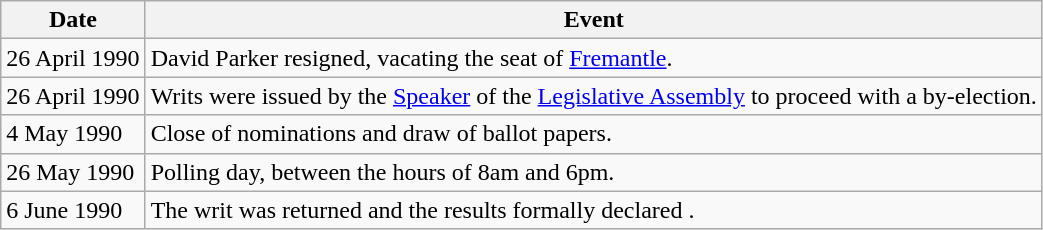<table class="wikitable">
<tr>
<th>Date</th>
<th>Event</th>
</tr>
<tr>
<td>26 April 1990</td>
<td>David Parker resigned, vacating the seat of <a href='#'>Fremantle</a>.</td>
</tr>
<tr>
<td>26 April 1990</td>
<td>Writs were issued by the <a href='#'>Speaker</a> of the <a href='#'>Legislative Assembly</a> to proceed with a by-election.</td>
</tr>
<tr>
<td>4 May 1990</td>
<td>Close of nominations and draw of ballot papers.</td>
</tr>
<tr>
<td>26 May 1990</td>
<td>Polling day, between the hours of 8am and 6pm.</td>
</tr>
<tr>
<td>6 June 1990</td>
<td>The writ was returned and the results formally declared .</td>
</tr>
</table>
